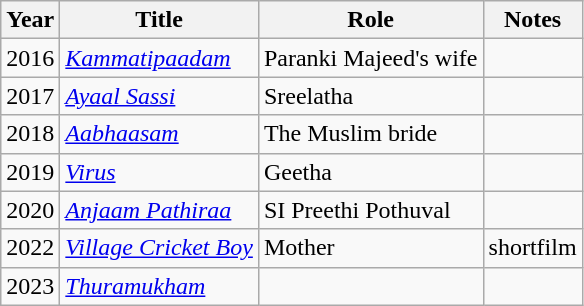<table class="wikitable sortable">
<tr>
<th>Year</th>
<th>Title</th>
<th>Role</th>
<th>Notes</th>
</tr>
<tr>
<td>2016</td>
<td><em><a href='#'>Kammatipaadam</a></em></td>
<td>Paranki Majeed's wife</td>
<td></td>
</tr>
<tr>
<td>2017</td>
<td><em><a href='#'>Ayaal Sassi</a></em></td>
<td>Sreelatha</td>
<td></td>
</tr>
<tr>
<td>2018</td>
<td><em><a href='#'>Aabhaasam</a></em></td>
<td>The Muslim bride</td>
<td></td>
</tr>
<tr>
<td>2019</td>
<td><em><a href='#'>Virus</a></em></td>
<td>Geetha</td>
<td></td>
</tr>
<tr>
<td>2020</td>
<td><em><a href='#'>Anjaam Pathiraa</a></em></td>
<td>SI Preethi Pothuval</td>
<td></td>
</tr>
<tr>
<td>2022</td>
<td><em><a href='#'>Village Cricket Boy</a></em></td>
<td>Mother</td>
<td>shortfilm</td>
</tr>
<tr>
<td>2023</td>
<td><em><a href='#'>Thuramukham</a></em></td>
<td></td>
<td></td>
</tr>
</table>
